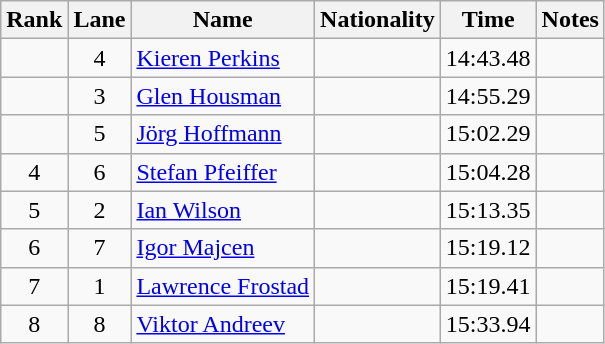<table class="wikitable sortable" style="text-align:center">
<tr>
<th>Rank</th>
<th>Lane</th>
<th>Name</th>
<th>Nationality</th>
<th>Time</th>
<th>Notes</th>
</tr>
<tr>
<td></td>
<td>4</td>
<td align=left><a href='#'>Kieren Perkins</a></td>
<td align=left></td>
<td>14:43.48</td>
<td></td>
</tr>
<tr>
<td></td>
<td>3</td>
<td align=left><a href='#'>Glen Housman</a></td>
<td align=left></td>
<td>14:55.29</td>
<td></td>
</tr>
<tr>
<td></td>
<td>5</td>
<td align=left><a href='#'>Jörg Hoffmann</a></td>
<td align=left></td>
<td>15:02.29</td>
<td></td>
</tr>
<tr>
<td>4</td>
<td>6</td>
<td align=left><a href='#'>Stefan Pfeiffer</a></td>
<td align=left></td>
<td>15:04.28</td>
<td></td>
</tr>
<tr>
<td>5</td>
<td>2</td>
<td align=left><a href='#'>Ian Wilson</a></td>
<td align=left></td>
<td>15:13.35</td>
<td></td>
</tr>
<tr>
<td>6</td>
<td>7</td>
<td align=left><a href='#'>Igor Majcen</a></td>
<td align=left></td>
<td>15:19.12</td>
<td></td>
</tr>
<tr>
<td>7</td>
<td>1</td>
<td align=left><a href='#'>Lawrence Frostad</a></td>
<td align=left></td>
<td>15:19.41</td>
<td></td>
</tr>
<tr>
<td>8</td>
<td>8</td>
<td align=left><a href='#'>Viktor Andreev</a></td>
<td align=left></td>
<td>15:33.94</td>
<td></td>
</tr>
</table>
